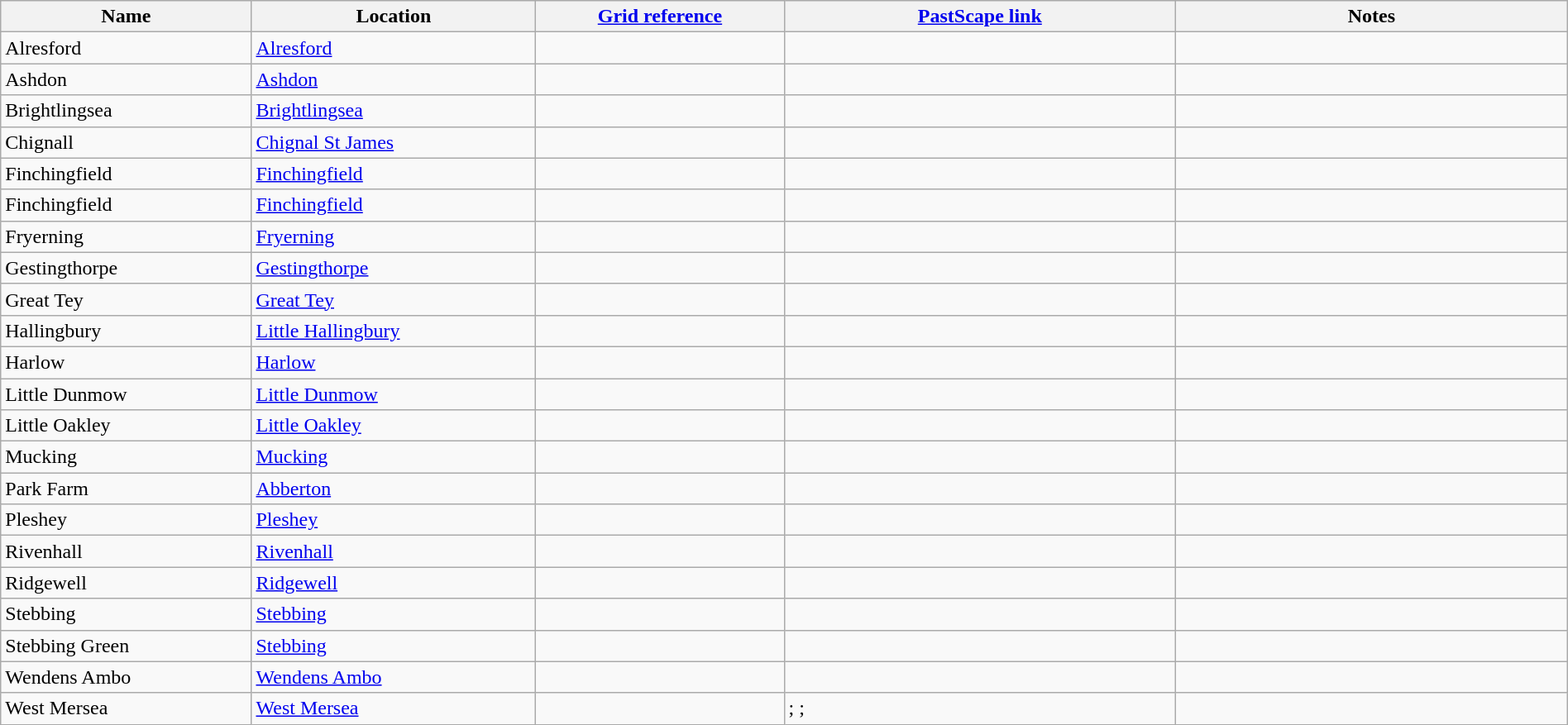<table class="wikitable sortable" border="1" style="width: 100%">
<tr>
<th scope="col">Name</th>
<th scope="col">Location</th>
<th scope="col"><a href='#'>Grid reference</a></th>
<th scope="col" class="unsortable" width="25%"><a href='#'>PastScape link</a></th>
<th scope="col" class="unsortable" width="25%">Notes</th>
</tr>
<tr>
<td>Alresford</td>
<td><a href='#'>Alresford</a></td>
<td></td>
<td></td>
<td></td>
</tr>
<tr>
<td>Ashdon</td>
<td><a href='#'>Ashdon</a></td>
<td></td>
<td></td>
<td></td>
</tr>
<tr>
<td>Brightlingsea</td>
<td><a href='#'>Brightlingsea</a></td>
<td></td>
<td></td>
<td></td>
</tr>
<tr>
<td>Chignall</td>
<td><a href='#'>Chignal St James</a></td>
<td></td>
<td></td>
<td></td>
</tr>
<tr>
<td>Finchingfield</td>
<td><a href='#'>Finchingfield</a></td>
<td></td>
<td></td>
<td></td>
</tr>
<tr>
<td>Finchingfield</td>
<td><a href='#'>Finchingfield</a></td>
<td></td>
<td></td>
<td></td>
</tr>
<tr>
<td>Fryerning</td>
<td><a href='#'>Fryerning</a></td>
<td></td>
<td></td>
<td></td>
</tr>
<tr>
<td>Gestingthorpe</td>
<td><a href='#'>Gestingthorpe</a></td>
<td></td>
<td></td>
<td></td>
</tr>
<tr>
<td>Great Tey</td>
<td><a href='#'>Great Tey</a></td>
<td></td>
<td></td>
<td></td>
</tr>
<tr>
<td>Hallingbury</td>
<td><a href='#'>Little Hallingbury</a></td>
<td></td>
<td></td>
<td></td>
</tr>
<tr>
<td>Harlow</td>
<td><a href='#'>Harlow</a></td>
<td></td>
<td></td>
<td></td>
</tr>
<tr>
<td>Little Dunmow</td>
<td><a href='#'>Little Dunmow</a></td>
<td></td>
<td></td>
<td></td>
</tr>
<tr>
<td>Little Oakley</td>
<td><a href='#'>Little Oakley</a></td>
<td></td>
<td></td>
<td></td>
</tr>
<tr>
<td>Mucking</td>
<td><a href='#'>Mucking</a></td>
<td></td>
<td></td>
<td></td>
</tr>
<tr>
<td>Park Farm</td>
<td><a href='#'>Abberton</a></td>
<td></td>
<td></td>
<td></td>
</tr>
<tr>
<td>Pleshey</td>
<td><a href='#'>Pleshey</a></td>
<td></td>
<td></td>
<td></td>
</tr>
<tr>
<td>Rivenhall</td>
<td><a href='#'>Rivenhall</a></td>
<td></td>
<td></td>
<td></td>
</tr>
<tr>
<td>Ridgewell</td>
<td><a href='#'>Ridgewell</a></td>
<td></td>
<td></td>
<td></td>
</tr>
<tr>
<td>Stebbing</td>
<td><a href='#'>Stebbing</a></td>
<td></td>
<td></td>
<td></td>
</tr>
<tr>
<td>Stebbing Green</td>
<td><a href='#'>Stebbing</a></td>
<td></td>
<td></td>
<td></td>
</tr>
<tr>
<td>Wendens Ambo</td>
<td><a href='#'>Wendens Ambo</a></td>
<td></td>
<td></td>
<td></td>
</tr>
<tr>
<td>West Mersea</td>
<td><a href='#'>West Mersea</a></td>
<td></td>
<td>; ; </td>
<td></td>
</tr>
</table>
